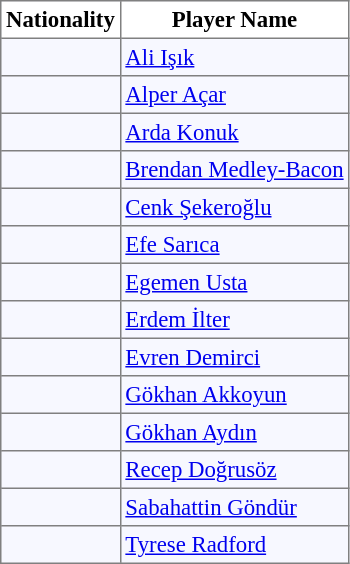<table bgcolor="#f7f8ff" cellpadding="3" cellspacing="0" border="1" style="font-size: 95%; border: gray solid 1px; border-collapse: collapse;">
<tr bgcolor="#FFFFFF">
<td align=center><strong>Nationality</strong></td>
<td align=center><strong>Player Name</strong></td>
</tr>
<tr>
<td></td>
<td><a href='#'>Ali Işık</a></td>
</tr>
<tr>
<td></td>
<td><a href='#'>Alper Açar</a></td>
</tr>
<tr>
<td></td>
<td><a href='#'>Arda Konuk</a></td>
</tr>
<tr>
<td></td>
<td><a href='#'>Brendan Medley-Bacon</a></td>
</tr>
<tr>
<td></td>
<td><a href='#'>Cenk Şekeroğlu</a></td>
</tr>
<tr>
<td></td>
<td><a href='#'>Efe Sarıca</a></td>
</tr>
<tr>
<td></td>
<td><a href='#'>Egemen Usta</a></td>
</tr>
<tr>
<td></td>
<td><a href='#'>Erdem İlter</a></td>
</tr>
<tr>
<td></td>
<td><a href='#'>Evren Demirci</a></td>
</tr>
<tr>
<td></td>
<td><a href='#'>Gökhan Akkoyun</a></td>
</tr>
<tr>
<td></td>
<td><a href='#'>Gökhan Aydın</a></td>
</tr>
<tr>
<td></td>
<td><a href='#'>Recep Doğrusöz</a></td>
</tr>
<tr>
<td></td>
<td><a href='#'>Sabahattin Göndür</a></td>
</tr>
<tr>
<td></td>
<td><a href='#'>Tyrese Radford</a></td>
</tr>
</table>
